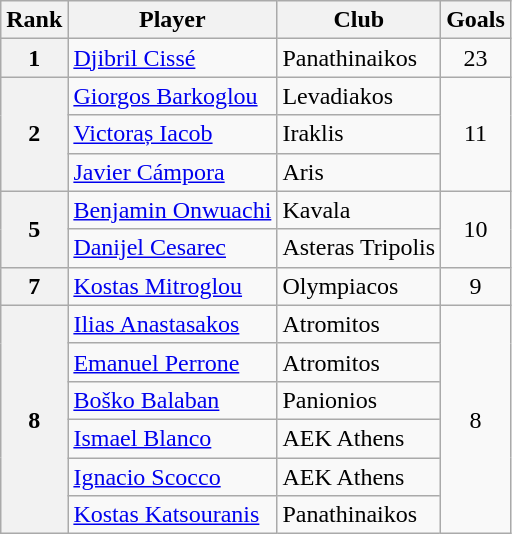<table class="wikitable" style="text-align:center">
<tr>
<th>Rank</th>
<th>Player</th>
<th>Club</th>
<th>Goals</th>
</tr>
<tr>
<th>1</th>
<td align="left"> <a href='#'>Djibril Cissé</a></td>
<td align="left">Panathinaikos</td>
<td>23</td>
</tr>
<tr>
<th rowspan="3">2</th>
<td align="left"> <a href='#'>Giorgos Barkoglou</a></td>
<td align="left">Levadiakos</td>
<td rowspan="3">11</td>
</tr>
<tr>
<td align="left"> <a href='#'>Victoraș Iacob</a></td>
<td align="left">Iraklis</td>
</tr>
<tr>
<td align="left"> <a href='#'>Javier Cámpora</a></td>
<td align="left">Aris</td>
</tr>
<tr>
<th rowspan="2">5</th>
<td align="left"> <a href='#'>Benjamin Onwuachi</a></td>
<td align="left">Kavala</td>
<td rowspan="2">10</td>
</tr>
<tr>
<td align="left"> <a href='#'>Danijel Cesarec</a></td>
<td align="left">Asteras Tripolis</td>
</tr>
<tr>
<th>7</th>
<td align="left"> <a href='#'>Kostas Mitroglou</a></td>
<td align="left">Olympiacos</td>
<td>9</td>
</tr>
<tr>
<th rowspan="6">8</th>
<td align="left"> <a href='#'>Ilias Anastasakos</a></td>
<td align="left">Atromitos</td>
<td rowspan="6">8</td>
</tr>
<tr>
<td align="left"> <a href='#'>Emanuel Perrone</a></td>
<td align="left">Atromitos</td>
</tr>
<tr>
<td align="left"> <a href='#'>Boško Balaban</a></td>
<td align="left">Panionios</td>
</tr>
<tr>
<td align="left"> <a href='#'>Ismael Blanco</a></td>
<td align="left">AEK Athens</td>
</tr>
<tr>
<td align="left"> <a href='#'>Ignacio Scocco</a></td>
<td align="left">AEK Athens</td>
</tr>
<tr>
<td align="left"> <a href='#'>Kostas Katsouranis</a></td>
<td align="left">Panathinaikos</td>
</tr>
</table>
